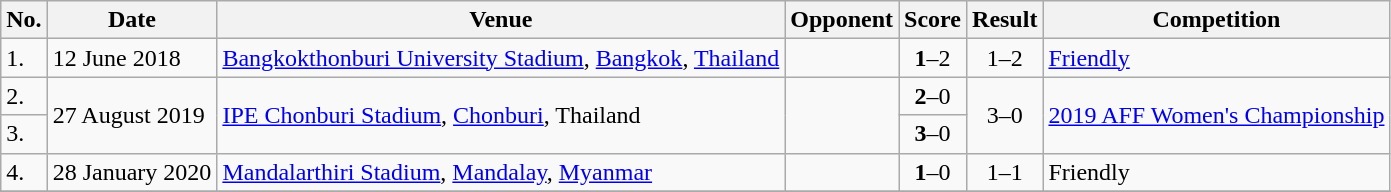<table class="wikitable">
<tr>
<th>No.</th>
<th>Date</th>
<th>Venue</th>
<th>Opponent</th>
<th>Score</th>
<th>Result</th>
<th>Competition</th>
</tr>
<tr>
<td>1.</td>
<td>12 June 2018</td>
<td><a href='#'>Bangkokthonburi University Stadium</a>, <a href='#'>Bangkok</a>, <a href='#'>Thailand</a></td>
<td></td>
<td align=center><strong>1</strong>–2</td>
<td align=center>1–2</td>
<td><a href='#'>Friendly</a></td>
</tr>
<tr>
<td>2.</td>
<td rowspan="2">27 August 2019</td>
<td rowspan="2"><a href='#'>IPE Chonburi Stadium</a>, <a href='#'>Chonburi</a>, Thailand</td>
<td rowspan="2"></td>
<td align=center><strong>2</strong>–0</td>
<td rowspan="2" align=center>3–0</td>
<td rowspan="2"><a href='#'>2019 AFF Women's Championship</a></td>
</tr>
<tr>
<td>3.</td>
<td align=center><strong>3</strong>–0</td>
</tr>
<tr>
<td>4.</td>
<td>28 January 2020</td>
<td><a href='#'>Mandalarthiri Stadium</a>, <a href='#'>Mandalay</a>, <a href='#'>Myanmar</a></td>
<td></td>
<td align=center><strong>1</strong>–0</td>
<td align=center>1–1</td>
<td>Friendly</td>
</tr>
<tr>
</tr>
</table>
